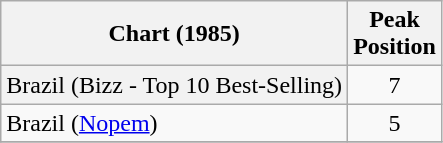<table class="wikitable sortable plainrowheaders">
<tr>
<th>Chart (1985)</th>
<th>Peak<br>Position</th>
</tr>
<tr>
<td scope="row" style="background-color: #f2f2f2;">Brazil (Bizz - Top 10 Best-Selling)</td>
<td align="center">7</td>
</tr>
<tr>
<td>Brazil (<a href='#'>Nopem</a>)</td>
<td align="center">5</td>
</tr>
<tr>
</tr>
</table>
